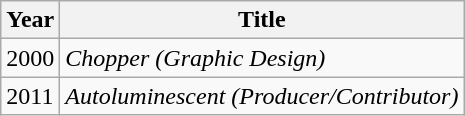<table class="wikitable">
<tr>
<th rowspan="1">Year</th>
<th rowspan="1">Title</th>
</tr>
<tr>
<td>2000</td>
<td><em>Chopper (Graphic Design)</em></td>
</tr>
<tr>
<td>2011</td>
<td><em>Autoluminescent (Producer/Contributor)</em></td>
</tr>
</table>
